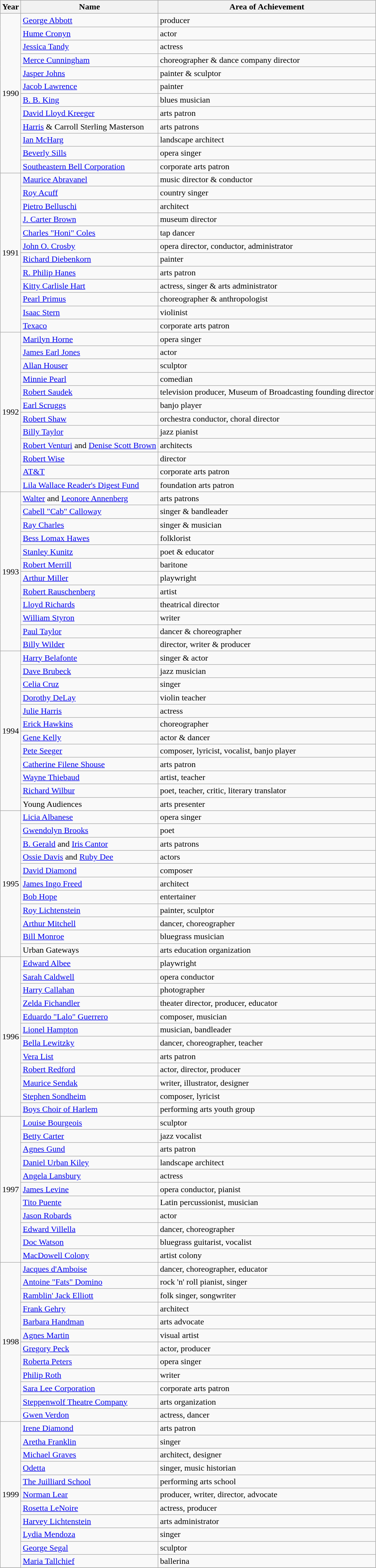<table class="wikitable sortable">
<tr>
<th>Year</th>
<th>Name</th>
<th>Area of Achievement</th>
</tr>
<tr>
<td rowspan="12">1990</td>
<td data-sort-value="Abbott, George"><a href='#'>George Abbott</a></td>
<td>producer</td>
</tr>
<tr>
<td data-sort-value="Cronyn, Hume"><a href='#'>Hume Cronyn</a></td>
<td>actor</td>
</tr>
<tr>
<td data-sort-value="Tandy, Jessica"><a href='#'>Jessica Tandy</a></td>
<td>actress</td>
</tr>
<tr>
<td data-sort-value="Cunningham, Merce"><a href='#'>Merce Cunningham</a></td>
<td>choreographer & dance company director</td>
</tr>
<tr>
<td data-sort-value="Johns, Jasper"><a href='#'>Jasper Johns</a></td>
<td>painter & sculptor</td>
</tr>
<tr>
<td data-sort-value="Lawrence, Jacob"><a href='#'>Jacob Lawrence</a></td>
<td>painter</td>
</tr>
<tr>
<td data-sort-value="King, BB"><a href='#'>B. B. King</a></td>
<td>blues musician</td>
</tr>
<tr>
<td data-sort-value="Lloyd Kreeger, David"><a href='#'>David Lloyd Kreeger</a></td>
<td>arts patron</td>
</tr>
<tr>
<td data-sort-value="Sterling Masterson, Harris"><a href='#'>Harris</a> & Carroll Sterling Masterson</td>
<td>arts patrons</td>
</tr>
<tr>
<td data-sort-value="McHarg, Ian"><a href='#'>Ian McHarg</a></td>
<td>landscape architect</td>
</tr>
<tr>
<td data-sort-value="Sills, Beverly"><a href='#'>Beverly Sills</a></td>
<td>opera singer</td>
</tr>
<tr>
<td><a href='#'>Southeastern Bell Corporation</a></td>
<td>corporate arts patron</td>
</tr>
<tr>
<td rowspan="12">1991</td>
<td data-sort-value="Abravanel, Maurice"><a href='#'>Maurice Abravanel</a></td>
<td>music director & conductor</td>
</tr>
<tr>
<td data-sort-value="Acuff, Roy"><a href='#'>Roy Acuff</a></td>
<td>country singer</td>
</tr>
<tr>
<td data-sort-value="Belluschi, Pietro"><a href='#'>Pietro Belluschi</a></td>
<td>architect</td>
</tr>
<tr>
<td data-sort-value="Brown, J. Carter"><a href='#'>J. Carter Brown</a></td>
<td>museum director</td>
</tr>
<tr>
<td data-sort-value="Coles, Charles"><a href='#'>Charles "Honi" Coles</a></td>
<td>tap dancer</td>
</tr>
<tr>
<td data-sort-value="Crosby, John"><a href='#'>John O. Crosby</a></td>
<td>opera director, conductor, administrator</td>
</tr>
<tr>
<td data-sort-value="Diebenkorn, Richard"><a href='#'>Richard Diebenkorn</a></td>
<td>painter</td>
</tr>
<tr>
<td data-sort-value="Hanes, R. Philip"><a href='#'>R. Philip Hanes</a></td>
<td>arts patron</td>
</tr>
<tr>
<td data-sort-value="Carlisle Hart, Kitty"><a href='#'>Kitty Carlisle Hart</a></td>
<td>actress, singer & arts administrator</td>
</tr>
<tr>
<td data-sort-value="Primus, Pearl"><a href='#'>Pearl Primus</a></td>
<td>choreographer & anthropologist</td>
</tr>
<tr>
<td data-sort-value="Stern, Isaac"><a href='#'>Isaac Stern</a></td>
<td>violinist</td>
</tr>
<tr>
<td><a href='#'>Texaco</a></td>
<td>corporate arts patron</td>
</tr>
<tr>
<td rowspan="12">1992</td>
<td data-sort-value="Horne, Marilyn"><a href='#'>Marilyn Horne</a></td>
<td>opera singer</td>
</tr>
<tr>
<td data-sort-value="Jones, James Earl"><a href='#'>James Earl Jones</a></td>
<td>actor</td>
</tr>
<tr>
<td data-sort-value="Houser, Allan"><a href='#'>Allan Houser</a></td>
<td>sculptor</td>
</tr>
<tr>
<td data-sort-value="Pearl, Minnie"><a href='#'>Minnie Pearl</a></td>
<td>comedian</td>
</tr>
<tr>
<td data-sort-value="Saudek, Robert"><a href='#'>Robert Saudek</a></td>
<td>television producer, Museum of Broadcasting founding director</td>
</tr>
<tr>
<td data-sort-value="Scruggs, Earl"><a href='#'>Earl Scruggs</a></td>
<td>banjo player</td>
</tr>
<tr>
<td data-sort-value="Shaw, Robert"><a href='#'>Robert Shaw</a></td>
<td>orchestra conductor, choral director</td>
</tr>
<tr>
<td data-sort-value="Taylor, Billy"><a href='#'>Billy Taylor</a></td>
<td>jazz pianist</td>
</tr>
<tr>
<td data-sort-value="Venturi, Robert"><a href='#'>Robert Venturi</a> and <a href='#'>Denise Scott Brown</a></td>
<td>architects</td>
</tr>
<tr>
<td data-sort-value="Wise, Robert"><a href='#'>Robert Wise</a></td>
<td>director</td>
</tr>
<tr>
<td><a href='#'>AT&T</a></td>
<td>corporate arts patron</td>
</tr>
<tr>
<td data-sort-value="Bell Wallace, Lila"><a href='#'>Lila Wallace Reader's Digest Fund</a></td>
<td>foundation arts patron</td>
</tr>
<tr>
<td rowspan="12">1993</td>
<td data-sort-value="Annenberg, Walter"><a href='#'>Walter</a> and <a href='#'>Leonore Annenberg</a></td>
<td>arts patrons</td>
</tr>
<tr>
<td data-sort-value="Calloway, Cab"><a href='#'>Cabell "Cab" Calloway</a></td>
<td>singer & bandleader</td>
</tr>
<tr>
<td data-sort-value="Charles, Ray"><a href='#'>Ray Charles</a></td>
<td>singer & musician</td>
</tr>
<tr>
<td data-sort-value="Lomax Hawes, Bess"><a href='#'>Bess Lomax Hawes</a></td>
<td>folklorist</td>
</tr>
<tr>
<td data-sort-value="Kunitz, Stanley"><a href='#'>Stanley Kunitz</a></td>
<td>poet & educator</td>
</tr>
<tr>
<td data-sort-value="Merrill, Robert"><a href='#'>Robert Merrill</a></td>
<td>baritone</td>
</tr>
<tr>
<td data-sort-value="Miller, Arthur"><a href='#'>Arthur Miller</a></td>
<td>playwright</td>
</tr>
<tr>
<td data-sort-value="Rauschenberg, Robert"><a href='#'>Robert Rauschenberg</a></td>
<td>artist</td>
</tr>
<tr>
<td data-sort-value="Richards, Lloyd"><a href='#'>Lloyd Richards</a></td>
<td>theatrical director</td>
</tr>
<tr>
<td data-sort-value="Styron, William"><a href='#'>William Styron</a></td>
<td>writer</td>
</tr>
<tr>
<td data-sort-value="Taylor, Paul"><a href='#'>Paul Taylor</a></td>
<td>dancer & choreographer</td>
</tr>
<tr>
<td data-sort-value="Wilder, Billy"><a href='#'>Billy Wilder</a></td>
<td>director, writer & producer</td>
</tr>
<tr>
<td rowspan="12">1994</td>
<td data-sort-value="Belafonte, Harry"><a href='#'>Harry Belafonte</a></td>
<td>singer & actor</td>
</tr>
<tr>
<td data-sort-value="Brubeck, Dave"><a href='#'>Dave Brubeck</a></td>
<td>jazz musician</td>
</tr>
<tr>
<td data-sort-value="Cruz, Celia"><a href='#'>Celia Cruz</a></td>
<td>singer</td>
</tr>
<tr>
<td data-sort-value="DeLay, Dorothy"><a href='#'>Dorothy DeLay</a></td>
<td>violin teacher</td>
</tr>
<tr>
<td data-sort-value="Harris, Julie"><a href='#'>Julie Harris</a></td>
<td>actress</td>
</tr>
<tr>
<td data-sort-value="Hawkins, Erick"><a href='#'>Erick Hawkins</a></td>
<td>choreographer</td>
</tr>
<tr>
<td data-sort-value="Kelly, Gene"><a href='#'>Gene Kelly</a></td>
<td>actor & dancer</td>
</tr>
<tr>
<td data-sort-value="Seeger, Pete"><a href='#'>Pete Seeger</a></td>
<td>composer, lyricist, vocalist, banjo player</td>
</tr>
<tr>
<td data-sort-value="Filene Shouse, Catherine"><a href='#'>Catherine Filene Shouse</a></td>
<td>arts patron</td>
</tr>
<tr>
<td data-sort-value="Thiebaud, Wayne"><a href='#'>Wayne Thiebaud</a></td>
<td>artist, teacher</td>
</tr>
<tr>
<td data-sort-value="Wilbur, Richard"><a href='#'>Richard Wilbur</a></td>
<td>poet, teacher, critic, literary translator</td>
</tr>
<tr>
<td data-sort-value="Audiences, Young">Young Audiences</td>
<td>arts presenter</td>
</tr>
<tr>
<td rowspan="11">1995</td>
<td data-sort-value="Albanese, Licia"><a href='#'>Licia Albanese</a></td>
<td>opera singer</td>
</tr>
<tr>
<td data-sort-value="Brooks, Gwendolyn"><a href='#'>Gwendolyn Brooks</a></td>
<td>poet</td>
</tr>
<tr>
<td data-sort-value="Cantor, B. Gerald"><a href='#'>B. Gerald</a> and <a href='#'>Iris Cantor</a></td>
<td>arts patrons</td>
</tr>
<tr>
<td data-sort-value="Davis, Ossie"><a href='#'>Ossie Davis</a> and <a href='#'>Ruby Dee</a></td>
<td>actors</td>
</tr>
<tr>
<td data-sort-value="Diamond, David"><a href='#'>David Diamond</a></td>
<td>composer</td>
</tr>
<tr>
<td data-sort-value="Freed, James Ingo"><a href='#'>James Ingo Freed</a></td>
<td>architect</td>
</tr>
<tr>
<td data-sort-value="Hope, Bob"><a href='#'>Bob Hope</a></td>
<td>entertainer</td>
</tr>
<tr>
<td data-sort-value="Lichtenstein, Roy"><a href='#'>Roy Lichtenstein</a></td>
<td>painter, sculptor</td>
</tr>
<tr>
<td data-sort-value="Mitchell, Arthur"><a href='#'>Arthur Mitchell</a></td>
<td>dancer, choreographer</td>
</tr>
<tr>
<td data-sort-value="Monroe, Bill"><a href='#'>Bill Monroe</a></td>
<td>bluegrass musician</td>
</tr>
<tr>
<td data-sort-value="Gateways, Urban">Urban Gateways</td>
<td>arts education organization</td>
</tr>
<tr>
<td rowspan="12">1996</td>
<td data-sort-value="Albee, Edward"><a href='#'>Edward Albee</a></td>
<td>playwright</td>
</tr>
<tr>
<td data-sort-value="Caldwell, Sarah"><a href='#'>Sarah Caldwell</a></td>
<td>opera conductor</td>
</tr>
<tr>
<td data-sort-value="Callahan, Harry"><a href='#'>Harry Callahan</a></td>
<td>photographer</td>
</tr>
<tr>
<td data-sort-value="Fichandler, Zelda"><a href='#'>Zelda Fichandler</a></td>
<td>theater director, producer, educator</td>
</tr>
<tr>
<td data-sort-value="Guerrero, Lalo"><a href='#'>Eduardo "Lalo" Guerrero</a></td>
<td>composer, musician</td>
</tr>
<tr>
<td data-sort-value="Hampton, Lionel"><a href='#'>Lionel Hampton</a></td>
<td>musician, bandleader</td>
</tr>
<tr>
<td data-sort-value="Lewitzky, Bella"><a href='#'>Bella Lewitzky</a></td>
<td>dancer, choreographer, teacher</td>
</tr>
<tr>
<td data-sort-value="List, Vera"><a href='#'>Vera List</a></td>
<td>arts patron</td>
</tr>
<tr>
<td data-sort-value="Redford, Robert"><a href='#'>Robert Redford</a></td>
<td>actor, director, producer</td>
</tr>
<tr>
<td data-sort-value="Sendak, Maurice"><a href='#'>Maurice Sendak</a></td>
<td>writer, illustrator, designer</td>
</tr>
<tr>
<td data-sort-value="Sondheim, Stephen"><a href='#'>Stephen Sondheim</a></td>
<td>composer, lyricist</td>
</tr>
<tr>
<td data-sort-value="Harlem, Boys Choir of "><a href='#'>Boys Choir of Harlem</a></td>
<td>performing arts youth group</td>
</tr>
<tr>
<td rowspan="11">1997</td>
<td data-sort-value="Bourgeois, Louise"><a href='#'>Louise Bourgeois</a></td>
<td>sculptor</td>
</tr>
<tr>
<td data-sort-value="Carter, Betty"><a href='#'>Betty Carter</a></td>
<td>jazz vocalist</td>
</tr>
<tr>
<td data-sort-value="Gund, Agnes"><a href='#'>Agnes Gund</a></td>
<td>arts patron</td>
</tr>
<tr>
<td data-sort-value="Kiley, Dan"><a href='#'>Daniel Urban Kiley</a></td>
<td>landscape architect</td>
</tr>
<tr>
<td data-sort-value="Lansbury, Angela"><a href='#'>Angela Lansbury</a></td>
<td>actress</td>
</tr>
<tr>
<td data-sort-value="Levine, James"><a href='#'>James Levine</a></td>
<td>opera conductor, pianist</td>
</tr>
<tr>
<td data-sort-value="Puente, Tito"><a href='#'>Tito Puente</a></td>
<td>Latin percussionist, musician</td>
</tr>
<tr>
<td data-sort-value="Robards, Jason"><a href='#'>Jason Robards</a></td>
<td>actor</td>
</tr>
<tr>
<td data-sort-value="Villella, Edward"><a href='#'>Edward Villella</a></td>
<td>dancer, choreographer</td>
</tr>
<tr>
<td data-sort-value="Watson, Doc"><a href='#'>Doc Watson</a></td>
<td>bluegrass guitarist, vocalist</td>
</tr>
<tr>
<td data-sort-value="Colony, MacDowell"><a href='#'>MacDowell Colony</a></td>
<td>artist colony</td>
</tr>
<tr>
<td rowspan="12">1998</td>
<td data-sort-value="d'Amboise, Jacques"><a href='#'>Jacques d'Amboise</a></td>
<td>dancer, choreographer, educator</td>
</tr>
<tr>
<td data-sort-value="Domino, Fats"><a href='#'>Antoine "Fats" Domino</a></td>
<td>rock 'n' roll pianist, singer</td>
</tr>
<tr>
<td data-sort-value="Elliott, Ramblin' Jack"><a href='#'>Ramblin' Jack Elliott</a></td>
<td>folk singer, songwriter</td>
</tr>
<tr>
<td data-sort-value="Gehry, Frank"><a href='#'>Frank Gehry</a></td>
<td>architect</td>
</tr>
<tr>
<td data-sort-value="Handman, Barbara"><a href='#'>Barbara Handman</a></td>
<td>arts advocate</td>
</tr>
<tr>
<td data-sort-value="Martin, Agnes"><a href='#'>Agnes Martin</a></td>
<td>visual artist</td>
</tr>
<tr>
<td data-sort-value="Peck, Gregory"><a href='#'>Gregory Peck</a></td>
<td>actor, producer</td>
</tr>
<tr>
<td data-sort-value="Peters, Roberta"><a href='#'>Roberta Peters</a></td>
<td>opera singer</td>
</tr>
<tr>
<td data-sort-value="Roth, Philip"><a href='#'>Philip Roth</a></td>
<td>writer</td>
</tr>
<tr>
<td><a href='#'>Sara Lee Corporation</a></td>
<td>corporate arts patron</td>
</tr>
<tr>
<td><a href='#'>Steppenwolf Theatre Company</a></td>
<td>arts organization</td>
</tr>
<tr>
<td data-sort-value="Verdon, Gwen"><a href='#'>Gwen Verdon</a></td>
<td>actress, dancer</td>
</tr>
<tr>
<td rowspan="11">1999</td>
<td data-sort-value="Diamond, Irene"><a href='#'>Irene Diamond</a></td>
<td>arts patron</td>
</tr>
<tr>
<td data-sort-value="Franklin, Aretha"><a href='#'>Aretha Franklin</a></td>
<td>singer</td>
</tr>
<tr>
<td data-sort-value="Graves, Michael"><a href='#'>Michael Graves</a></td>
<td>architect, designer</td>
</tr>
<tr>
<td><a href='#'>Odetta</a></td>
<td>singer, music historian</td>
</tr>
<tr>
<td data-sort-value="Juilliard"><a href='#'>The Juilliard School</a></td>
<td>performing arts school</td>
</tr>
<tr>
<td data-sort-value="Lear, Norman"><a href='#'>Norman Lear</a></td>
<td>producer, writer, director, advocate</td>
</tr>
<tr>
<td data-sort-value="LeNoire, Rosetta"><a href='#'>Rosetta LeNoire</a></td>
<td>actress, producer</td>
</tr>
<tr>
<td data-sort-value="Lichtenstein, Harvey"><a href='#'>Harvey Lichtenstein</a></td>
<td>arts administrator</td>
</tr>
<tr>
<td data-sort-value="Mendoza, Lydia"><a href='#'>Lydia Mendoza</a></td>
<td>singer</td>
</tr>
<tr>
<td data-sort-value="Sega, George"><a href='#'>George Segal</a></td>
<td>sculptor</td>
</tr>
<tr>
<td data-sort-value="Tallchief, Maria"><a href='#'>Maria Tallchief</a></td>
<td>ballerina</td>
</tr>
<tr>
</tr>
</table>
